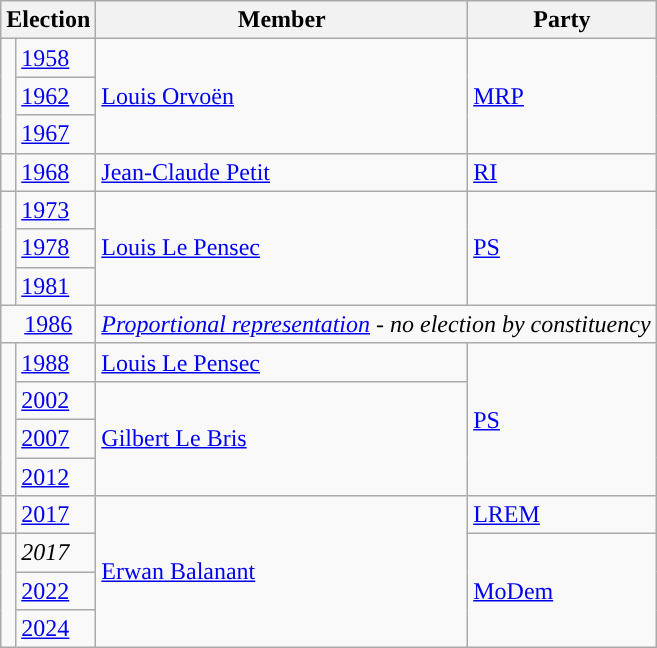<table class="wikitable">
<tr>
<th colspan="2">Election</th>
<th>Member</th>
<th>Party</th>
</tr>
<tr>
<td rowspan="3" style="color:inherit;background-color: "></td>
<td><a href='#'>1958</a></td>
<td rowspan="3"><a href='#'>Louis Orvoën</a></td>
<td rowspan="3"><a href='#'>MRP</a></td>
</tr>
<tr>
<td><a href='#'>1962</a></td>
</tr>
<tr>
<td><a href='#'>1967</a></td>
</tr>
<tr>
<td style="color:inherit;background-color: "></td>
<td><a href='#'>1968</a></td>
<td><a href='#'>Jean-Claude Petit</a></td>
<td><a href='#'>RI</a></td>
</tr>
<tr>
<td rowspan="3" style="color:inherit;background-color: "></td>
<td><a href='#'>1973</a></td>
<td rowspan="3"><a href='#'>Louis Le Pensec</a></td>
<td rowspan="3"><a href='#'>PS</a></td>
</tr>
<tr>
<td><a href='#'>1978</a></td>
</tr>
<tr>
<td><a href='#'>1981</a></td>
</tr>
<tr>
<td colspan="2" align="center"><a href='#'>1986</a></td>
<td colspan="2"><em><a href='#'>Proportional representation</a> - no election by constituency</em></td>
</tr>
<tr>
<td rowspan="4" style="color:inherit;background-color: "></td>
<td><a href='#'>1988</a></td>
<td><a href='#'>Louis Le Pensec</a></td>
<td rowspan="4"><a href='#'>PS</a></td>
</tr>
<tr>
<td><a href='#'>2002</a></td>
<td rowspan="3"><a href='#'>Gilbert Le Bris</a></td>
</tr>
<tr>
<td><a href='#'>2007</a></td>
</tr>
<tr>
<td><a href='#'>2012</a></td>
</tr>
<tr>
<td style="color:inherit;background-color: "></td>
<td><a href='#'>2017</a></td>
<td rowspan="4"><a href='#'>Erwan Balanant</a></td>
<td><a href='#'>LREM</a></td>
</tr>
<tr>
<td rowspan="3" style="color:inherit;background-color: "></td>
<td><em>2017</em></td>
<td rowspan="3"><a href='#'>MoDem</a></td>
</tr>
<tr>
<td><a href='#'>2022</a></td>
</tr>
<tr>
<td><a href='#'>2024</a></td>
</tr>
</table>
